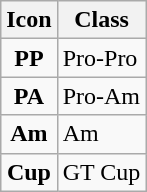<table class="wikitable">
<tr>
<th>Icon</th>
<th>Class</th>
</tr>
<tr>
<td align=center><strong><span>PP</span></strong></td>
<td>Pro-Pro</td>
</tr>
<tr>
<td align=center><strong><span>PA</span></strong></td>
<td>Pro-Am</td>
</tr>
<tr>
<td align=center><strong><span>Am</span></strong></td>
<td>Am</td>
</tr>
<tr>
<td align=center><strong><span>Cup</span></strong></td>
<td>GT Cup</td>
</tr>
</table>
